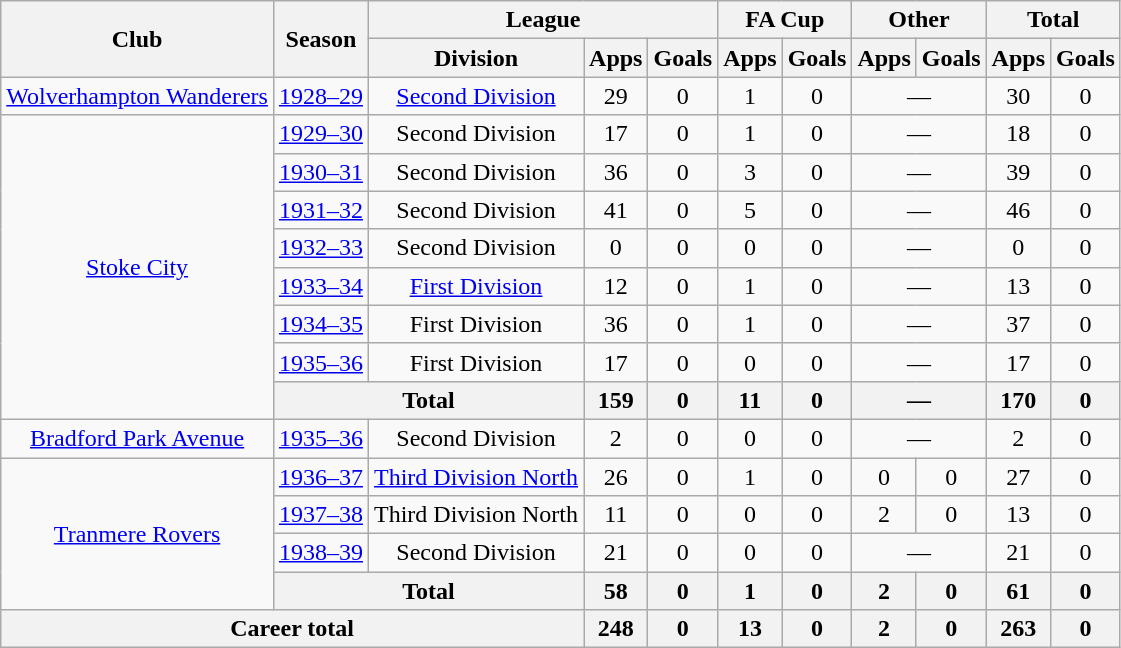<table class="wikitable" style="text-align: center;">
<tr>
<th rowspan="2">Club</th>
<th rowspan="2">Season</th>
<th colspan="3">League</th>
<th colspan="2">FA Cup</th>
<th colspan="2">Other</th>
<th colspan="2">Total</th>
</tr>
<tr>
<th>Division</th>
<th>Apps</th>
<th>Goals</th>
<th>Apps</th>
<th>Goals</th>
<th>Apps</th>
<th>Goals</th>
<th>Apps</th>
<th>Goals</th>
</tr>
<tr>
<td><a href='#'>Wolverhampton Wanderers</a></td>
<td><a href='#'>1928–29</a></td>
<td><a href='#'>Second Division</a></td>
<td>29</td>
<td>0</td>
<td>1</td>
<td>0</td>
<td colspan=2>—</td>
<td>30</td>
<td>0</td>
</tr>
<tr>
<td rowspan="8"><a href='#'>Stoke City</a></td>
<td><a href='#'>1929–30</a></td>
<td>Second Division</td>
<td>17</td>
<td>0</td>
<td>1</td>
<td>0</td>
<td colspan=2>—</td>
<td>18</td>
<td>0</td>
</tr>
<tr>
<td><a href='#'>1930–31</a></td>
<td>Second Division</td>
<td>36</td>
<td>0</td>
<td>3</td>
<td>0</td>
<td colspan=2>—</td>
<td>39</td>
<td>0</td>
</tr>
<tr>
<td><a href='#'>1931–32</a></td>
<td>Second Division</td>
<td>41</td>
<td>0</td>
<td>5</td>
<td>0</td>
<td colspan=2>—</td>
<td>46</td>
<td>0</td>
</tr>
<tr>
<td><a href='#'>1932–33</a></td>
<td>Second Division</td>
<td>0</td>
<td>0</td>
<td>0</td>
<td>0</td>
<td colspan=2>—</td>
<td>0</td>
<td>0</td>
</tr>
<tr>
<td><a href='#'>1933–34</a></td>
<td><a href='#'>First Division</a></td>
<td>12</td>
<td>0</td>
<td>1</td>
<td>0</td>
<td colspan=2>—</td>
<td>13</td>
<td>0</td>
</tr>
<tr>
<td><a href='#'>1934–35</a></td>
<td>First Division</td>
<td>36</td>
<td>0</td>
<td>1</td>
<td>0</td>
<td colspan=2>—</td>
<td>37</td>
<td>0</td>
</tr>
<tr>
<td><a href='#'>1935–36</a></td>
<td>First Division</td>
<td>17</td>
<td>0</td>
<td>0</td>
<td>0</td>
<td colspan=2>—</td>
<td>17</td>
<td>0</td>
</tr>
<tr>
<th colspan=2>Total</th>
<th>159</th>
<th>0</th>
<th>11</th>
<th>0</th>
<th colspan=2>—</th>
<th>170</th>
<th>0</th>
</tr>
<tr>
<td><a href='#'>Bradford Park Avenue</a></td>
<td><a href='#'>1935–36</a></td>
<td>Second Division</td>
<td>2</td>
<td>0</td>
<td>0</td>
<td>0</td>
<td colspan=2>—</td>
<td>2</td>
<td>0</td>
</tr>
<tr>
<td rowspan="4"><a href='#'>Tranmere Rovers</a></td>
<td><a href='#'>1936–37</a></td>
<td><a href='#'>Third Division North</a></td>
<td>26</td>
<td>0</td>
<td>1</td>
<td>0</td>
<td>0</td>
<td>0</td>
<td>27</td>
<td>0</td>
</tr>
<tr>
<td><a href='#'>1937–38</a></td>
<td>Third Division North</td>
<td>11</td>
<td>0</td>
<td>0</td>
<td>0</td>
<td>2</td>
<td>0</td>
<td>13</td>
<td>0</td>
</tr>
<tr>
<td><a href='#'>1938–39</a></td>
<td>Second Division</td>
<td>21</td>
<td>0</td>
<td>0</td>
<td>0</td>
<td colspan=2>—</td>
<td>21</td>
<td>0</td>
</tr>
<tr>
<th colspan=2>Total</th>
<th>58</th>
<th>0</th>
<th>1</th>
<th>0</th>
<th>2</th>
<th>0</th>
<th>61</th>
<th>0</th>
</tr>
<tr>
<th colspan="3">Career total</th>
<th>248</th>
<th>0</th>
<th>13</th>
<th>0</th>
<th>2</th>
<th>0</th>
<th>263</th>
<th>0</th>
</tr>
</table>
